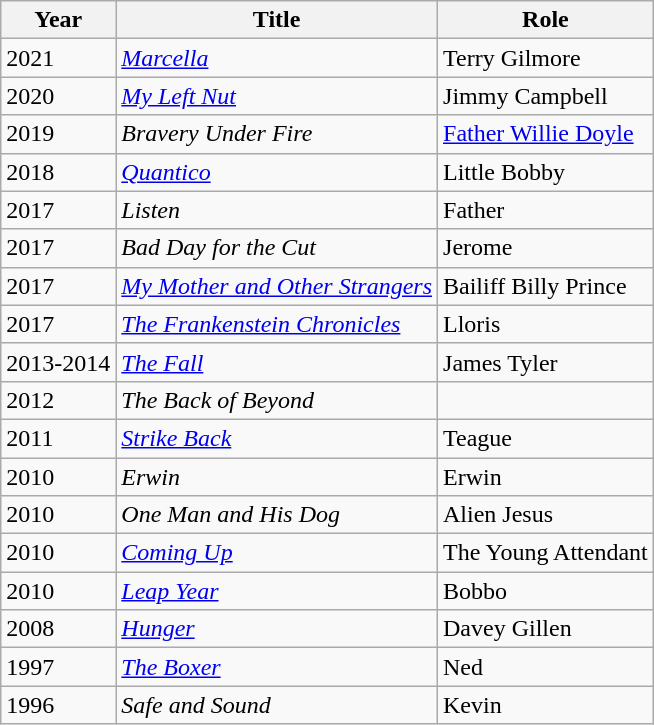<table class="wikitable sortable">
<tr>
<th>Year</th>
<th>Title</th>
<th>Role</th>
</tr>
<tr>
<td>2021</td>
<td><em><a href='#'>Marcella</a></em></td>
<td>Terry Gilmore</td>
</tr>
<tr>
<td>2020</td>
<td><em><a href='#'>My Left Nut</a></em></td>
<td>Jimmy Campbell</td>
</tr>
<tr>
<td>2019</td>
<td><em>Bravery Under Fire</em></td>
<td><a href='#'>Father Willie Doyle</a></td>
</tr>
<tr>
<td>2018</td>
<td><em><a href='#'>Quantico</a></em></td>
<td>Little Bobby</td>
</tr>
<tr>
<td>2017</td>
<td><em>Listen</em></td>
<td>Father</td>
</tr>
<tr>
<td>2017</td>
<td><em>Bad Day for the Cut</em></td>
<td>Jerome</td>
</tr>
<tr>
<td>2017</td>
<td><em><a href='#'>My Mother and Other Strangers</a></em></td>
<td>Bailiff Billy Prince</td>
</tr>
<tr>
<td>2017</td>
<td><em><a href='#'>The Frankenstein Chronicles</a></em></td>
<td>Lloris</td>
</tr>
<tr>
<td>2013-2014</td>
<td><em><a href='#'>The Fall</a></em></td>
<td>James Tyler</td>
</tr>
<tr>
<td>2012</td>
<td><em>The Back of Beyond</em></td>
<td></td>
</tr>
<tr>
<td>2011</td>
<td><em><a href='#'>Strike Back</a></em></td>
<td>Teague</td>
</tr>
<tr>
<td>2010</td>
<td><em>Erwin</em></td>
<td>Erwin</td>
</tr>
<tr>
<td>2010</td>
<td><em>One Man and His Dog</em></td>
<td>Alien Jesus</td>
</tr>
<tr>
<td>2010</td>
<td><em><a href='#'>Coming Up</a></em></td>
<td>The Young Attendant</td>
</tr>
<tr>
<td>2010</td>
<td><em><a href='#'>Leap Year</a></em></td>
<td>Bobbo</td>
</tr>
<tr>
<td>2008</td>
<td><em><a href='#'>Hunger</a></em></td>
<td>Davey Gillen</td>
</tr>
<tr>
<td>1997</td>
<td><em><a href='#'>The Boxer</a></em></td>
<td>Ned</td>
</tr>
<tr>
<td>1996</td>
<td><em>Safe and Sound</em></td>
<td>Kevin</td>
</tr>
</table>
